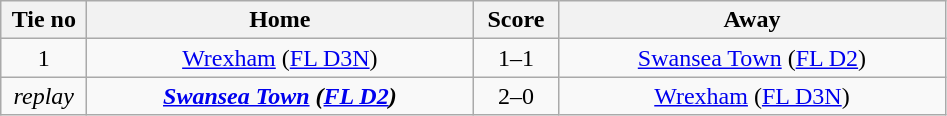<table class="wikitable" style="text-align:center">
<tr>
<th width=50>Tie no</th>
<th width=250>Home</th>
<th width=50>Score</th>
<th width=250>Away</th>
</tr>
<tr>
<td>1</td>
<td><a href='#'>Wrexham</a> (<a href='#'>FL D3N</a>)</td>
<td>1–1</td>
<td><a href='#'>Swansea Town</a> (<a href='#'>FL D2</a>)</td>
</tr>
<tr>
<td><em>replay</em></td>
<td><strong><em><a href='#'>Swansea Town</a><strong> (<a href='#'>FL D2</a>)<em></td>
<td></em>2–0<em></td>
<td></em><a href='#'>Wrexham</a> (<a href='#'>FL D3N</a>)<em></td>
</tr>
</table>
